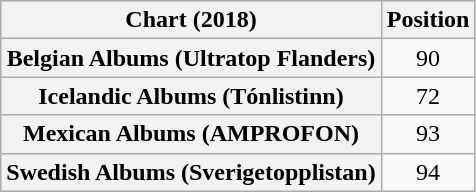<table class="wikitable plainrowheaders sortable" style="text-align:center">
<tr>
<th scope="col">Chart (2018)</th>
<th scope="col">Position</th>
</tr>
<tr>
<th scope="row">Belgian Albums (Ultratop Flanders)</th>
<td>90</td>
</tr>
<tr>
<th scope="row">Icelandic Albums (Tónlistinn)</th>
<td>72</td>
</tr>
<tr>
<th scope="row">Mexican Albums (AMPROFON)</th>
<td>93</td>
</tr>
<tr>
<th scope="row">Swedish Albums (Sverigetopplistan)</th>
<td>94</td>
</tr>
</table>
